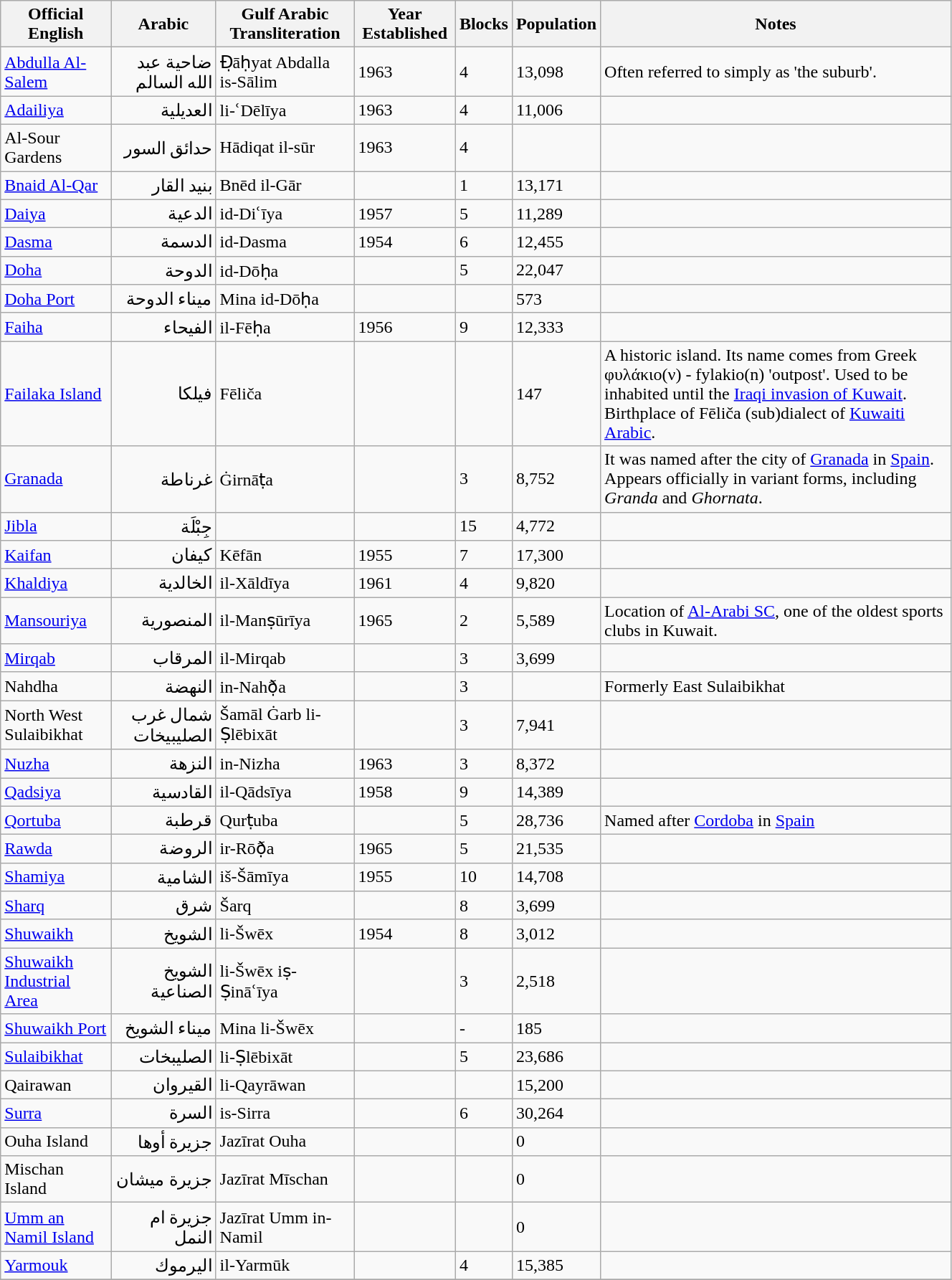<table class="wikitable sortable" width="70%">
<tr>
<th bgcolor="#98FB98">Official English</th>
<th bgcolor="#98FB98">Arabic</th>
<th>Gulf Arabic Transliteration</th>
<th>Year Established</th>
<th>Blocks</th>
<th>Population</th>
<th>Notes</th>
</tr>
<tr ---->
<td><a href='#'>Abdulla Al-Salem</a></td>
<td align="right">ضاحية عبد الله السالم</td>
<td>Ð̣āḥyat Abdalla is-Sālim</td>
<td>1963</td>
<td>4</td>
<td>13,098</td>
<td>Often  referred to simply as  'the suburb'.</td>
</tr>
<tr ---->
<td><a href='#'>Adailiya</a></td>
<td align="right">العديلية</td>
<td>li-ʿDēlīya</td>
<td>1963</td>
<td>4</td>
<td>11,006</td>
<td></td>
</tr>
<tr ---->
<td>Al-Sour Gardens</td>
<td align="right">حدائق السور</td>
<td>Hādiqat il-sūr</td>
<td>1963</td>
<td>4</td>
<td></td>
<td></td>
</tr>
<tr ---->
<td><a href='#'>Bnaid Al-Qar</a></td>
<td align="right">بنيد القار</td>
<td>Bnēd il-Gār</td>
<td></td>
<td>1</td>
<td>13,171</td>
<td></td>
</tr>
<tr ---->
<td><a href='#'>Daiya</a></td>
<td align="right">الدعية</td>
<td>id-Diʿīya</td>
<td>1957</td>
<td>5</td>
<td>11,289</td>
<td></td>
</tr>
<tr ---->
<td><a href='#'>Dasma</a></td>
<td align="right">الدسمة</td>
<td>id-Dasma</td>
<td>1954</td>
<td>6</td>
<td>12,455</td>
<td></td>
</tr>
<tr ---->
<td><a href='#'>Doha</a></td>
<td align="right">الدوحة</td>
<td>id-Dōḥa</td>
<td></td>
<td>5</td>
<td>22,047</td>
<td></td>
</tr>
<tr ---->
<td><a href='#'>Doha Port</a></td>
<td align="right">ميناء الدوحة</td>
<td>Mina id-Dōḥa</td>
<td></td>
<td></td>
<td>573</td>
<td></td>
</tr>
<tr ---->
<td><a href='#'>Faiha</a></td>
<td align="right">الفيحاء</td>
<td>il-Fēḥa</td>
<td>1956</td>
<td>9</td>
<td>12,333</td>
<td></td>
</tr>
<tr ---->
<td><a href='#'>Failaka Island</a></td>
<td align="right">فيلكا</td>
<td>Fēliča</td>
<td></td>
<td></td>
<td>147</td>
<td>A historic island. Its name comes from Greek φυλάκιο(ν) - fylakio(n) 'outpost'. Used to be inhabited until the <a href='#'>Iraqi invasion of Kuwait</a>. Birthplace of Fēliča (sub)dialect of <a href='#'>Kuwaiti Arabic</a>.</td>
</tr>
<tr ---->
<td><a href='#'>Granada</a></td>
<td align="right">غرناطة</td>
<td>Ġirnāṭa</td>
<td></td>
<td>3</td>
<td>8,752</td>
<td>It was named after the city of <a href='#'>Granada</a> in <a href='#'>Spain</a>. Appears officially in variant forms, including <em>Granda</em> and <em>Ghornata</em>.</td>
</tr>
<tr ---->
<td><a href='#'>Jibla</a></td>
<td align="right">جِبْلَة</td>
<td></td>
<td></td>
<td>15</td>
<td>4,772</td>
<td></td>
</tr>
<tr ---->
<td><a href='#'>Kaifan</a></td>
<td align="right">كيفان</td>
<td>Kēfān</td>
<td>1955</td>
<td>7</td>
<td>17,300</td>
<td></td>
</tr>
<tr ---->
<td><a href='#'>Khaldiya</a></td>
<td align="right">الخالدية</td>
<td>il-Xāldīya</td>
<td>1961</td>
<td>4</td>
<td>9,820</td>
<td></td>
</tr>
<tr ---->
<td><a href='#'>Mansouriya</a></td>
<td align="right">المنصورية</td>
<td>il-Manṣūrīya</td>
<td>1965</td>
<td>2</td>
<td>5,589</td>
<td>Location of <a href='#'>Al-Arabi SC</a>, one of the oldest sports clubs in Kuwait.</td>
</tr>
<tr ---->
<td><a href='#'>Mirqab</a></td>
<td align="right">المرقاب</td>
<td>il-Mirqab</td>
<td></td>
<td>3</td>
<td>3,699</td>
<td></td>
</tr>
<tr ---->
<td>Nahdha</td>
<td align="right">النهضة</td>
<td>in-Nahð̣a</td>
<td></td>
<td>3</td>
<td></td>
<td>Formerly East Sulaibikhat</td>
</tr>
<tr ---->
<td>North West Sulaibikhat</td>
<td align="right">شمال غرب الصليبيخات</td>
<td>Šamāl Ġarb li-Ṣlēbixāt</td>
<td></td>
<td>3</td>
<td>7,941</td>
<td></td>
</tr>
<tr ---->
<td><a href='#'>Nuzha</a></td>
<td align="right">النزهة</td>
<td>in-Nizha</td>
<td>1963</td>
<td>3</td>
<td>8,372</td>
<td></td>
</tr>
<tr ---->
<td><a href='#'>Qadsiya</a></td>
<td align="right">القادسية</td>
<td>il-Qādsīya</td>
<td>1958</td>
<td>9</td>
<td>14,389</td>
<td></td>
</tr>
<tr ---->
<td><a href='#'>Qortuba</a></td>
<td align="right">قرطبة</td>
<td>Qurṭuba</td>
<td></td>
<td>5</td>
<td>28,736</td>
<td>Named after <a href='#'>Cordoba</a> in <a href='#'>Spain</a></td>
</tr>
<tr ---->
<td><a href='#'>Rawda</a></td>
<td align="right">الروضة</td>
<td>ir-Rōð̣a</td>
<td>1965</td>
<td>5</td>
<td>21,535</td>
<td></td>
</tr>
<tr ---->
<td><a href='#'>Shamiya</a></td>
<td align="right">الشامية</td>
<td>iš-Šāmīya</td>
<td>1955</td>
<td>10</td>
<td>14,708</td>
<td></td>
</tr>
<tr ---->
<td><a href='#'>Sharq</a></td>
<td align="right">شرق</td>
<td>Šarq</td>
<td></td>
<td>8</td>
<td>3,699</td>
<td></td>
</tr>
<tr ---->
<td><a href='#'>Shuwaikh</a></td>
<td align="right">الشويخ</td>
<td>li-Šwēx</td>
<td>1954</td>
<td>8</td>
<td>3,012</td>
<td></td>
</tr>
<tr ---->
<td><a href='#'>Shuwaikh Industrial Area</a></td>
<td align="right">الشويخ الصناعية</td>
<td>li-Šwēx iṣ-Ṣināʿīya</td>
<td></td>
<td>3</td>
<td>2,518</td>
<td></td>
</tr>
<tr ---->
<td><a href='#'>Shuwaikh Port</a></td>
<td align="right">ميناء الشويخ</td>
<td>Mina li-Šwēx</td>
<td></td>
<td>-</td>
<td>185</td>
<td></td>
</tr>
<tr ---->
<td><a href='#'>Sulaibikhat</a></td>
<td align="right">الصليبخات</td>
<td>li-Ṣlēbixāt</td>
<td></td>
<td>5</td>
<td>23,686</td>
<td></td>
</tr>
<tr ---->
<td>Qairawan</td>
<td align="right">القيروان</td>
<td>li-Qayrāwan</td>
<td></td>
<td></td>
<td>15,200</td>
<td></td>
</tr>
<tr ---->
<td><a href='#'>Surra</a></td>
<td align="right">السرة</td>
<td>is-Sirra</td>
<td></td>
<td>6</td>
<td>30,264</td>
<td></td>
</tr>
<tr ---->
<td>Ouha Island</td>
<td align="right">جزيرة أوها</td>
<td>Jazīrat Ouha</td>
<td></td>
<td></td>
<td>0</td>
<td></td>
</tr>
<tr ---->
<td>Mischan Island</td>
<td align="right">جزيرة ميشان</td>
<td>Jazīrat Mīschan</td>
<td></td>
<td></td>
<td>0</td>
<td></td>
</tr>
<tr ---->
<td><a href='#'>Umm an Namil Island</a></td>
<td align="right">جزيرة ام النمل</td>
<td>Jazīrat Umm in-Namil</td>
<td></td>
<td></td>
<td>0</td>
<td></td>
</tr>
<tr ---->
<td><a href='#'>Yarmouk</a></td>
<td align="right">اليرموك</td>
<td>il-Yarmūk</td>
<td></td>
<td>4</td>
<td>15,385</td>
<td></td>
</tr>
<tr ---->
</tr>
</table>
